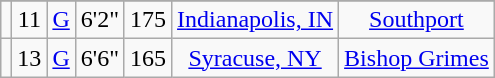<table class="wikitable sortable" style="text-align: center">
<tr align=center>
</tr>
<tr>
<td></td>
<td>11</td>
<td><a href='#'>G</a></td>
<td>6'2"</td>
<td>175</td>
<td><a href='#'>Indianapolis, IN</a></td>
<td><a href='#'>Southport</a></td>
</tr>
<tr>
<td></td>
<td>13</td>
<td><a href='#'>G</a></td>
<td>6'6"</td>
<td>165</td>
<td><a href='#'>Syracuse, NY</a></td>
<td><a href='#'>Bishop Grimes</a></td>
</tr>
</table>
